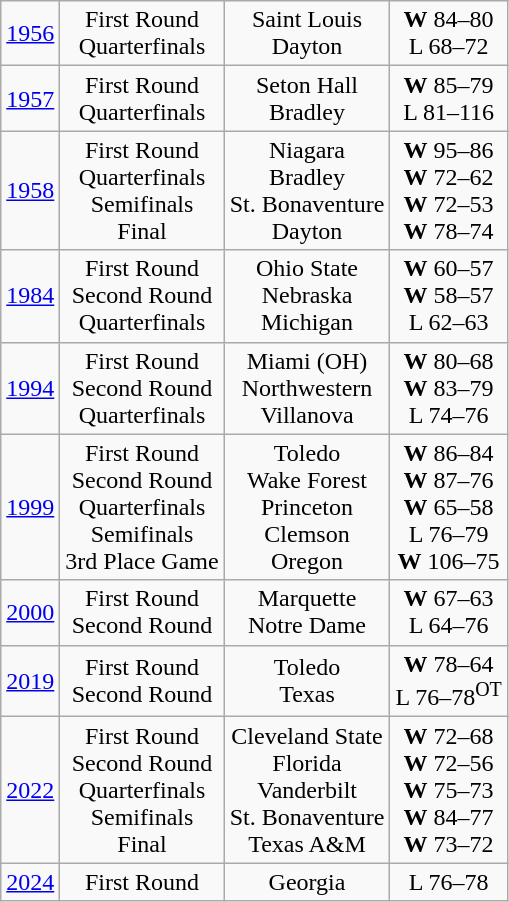<table class="wikitable">
<tr align="center">
<td><a href='#'>1956</a></td>
<td>First Round<br>Quarterfinals</td>
<td>Saint Louis<br>Dayton</td>
<td><strong>W</strong> 84–80<br>L 68–72</td>
</tr>
<tr align="center">
<td><a href='#'>1957</a></td>
<td>First Round<br>Quarterfinals</td>
<td>Seton Hall<br>Bradley</td>
<td><strong>W</strong> 85–79<br>L 81–116</td>
</tr>
<tr align="center">
<td><a href='#'>1958</a></td>
<td>First Round<br>Quarterfinals<br>Semifinals<br>Final</td>
<td>Niagara<br>Bradley<br>St. Bonaventure<br>Dayton</td>
<td><strong>W</strong> 95–86<br><strong>W</strong> 72–62<br><strong>W</strong> 72–53<br><strong>W</strong> 78–74</td>
</tr>
<tr align="center">
<td><a href='#'>1984</a></td>
<td>First Round<br>Second Round<br>Quarterfinals</td>
<td>Ohio State<br>Nebraska<br>Michigan</td>
<td><strong>W</strong> 60–57<br><strong>W</strong> 58–57<br>L 62–63</td>
</tr>
<tr align="center">
<td><a href='#'>1994</a></td>
<td>First Round<br>Second Round<br>Quarterfinals</td>
<td>Miami (OH)<br>Northwestern<br>Villanova</td>
<td><strong>W</strong> 80–68<br><strong>W</strong> 83–79<br>L 74–76</td>
</tr>
<tr align="center">
<td><a href='#'>1999</a></td>
<td>First Round<br>Second Round<br>Quarterfinals<br>Semifinals<br>3rd Place Game</td>
<td>Toledo<br>Wake Forest<br>Princeton<br>Clemson<br>Oregon</td>
<td><strong>W</strong> 86–84<br><strong>W</strong> 87–76<br><strong>W</strong> 65–58<br>L 76–79<br><strong>W</strong> 106–75</td>
</tr>
<tr align="center">
<td><a href='#'>2000</a></td>
<td>First Round<br>Second Round</td>
<td>Marquette<br>Notre Dame</td>
<td><strong>W</strong> 67–63<br>L 64–76</td>
</tr>
<tr align="center">
<td><a href='#'>2019</a></td>
<td>First Round<br>Second Round</td>
<td>Toledo<br>Texas</td>
<td><strong>W</strong> 78–64<br>L 76–78<sup>OT</sup></td>
</tr>
<tr align="center">
<td><a href='#'>2022</a></td>
<td>First Round<br>Second Round<br>Quarterfinals<br>Semifinals<br>Final</td>
<td>Cleveland State<br>Florida<br>Vanderbilt<br>St. Bonaventure<br>Texas A&M</td>
<td><strong>W</strong> 72–68<br><strong>W</strong> 72–56<br><strong>W</strong> 75–73<br><strong>W</strong> 84–77<br><strong>W</strong> 73–72</td>
</tr>
<tr align="center">
<td><a href='#'>2024</a></td>
<td>First Round</td>
<td>Georgia</td>
<td>L 76–78</td>
</tr>
</table>
